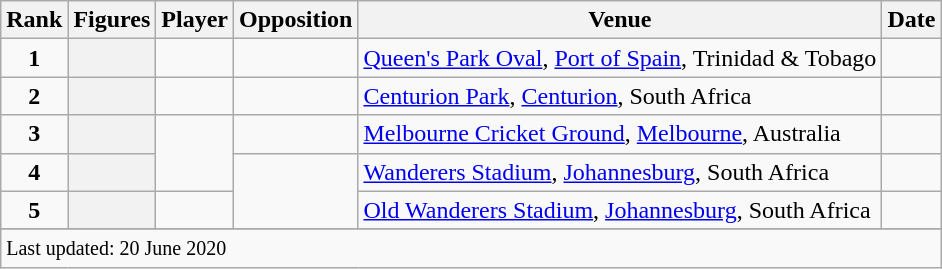<table class="wikitable plainrowheaders sortable">
<tr>
<th scope=col>Rank</th>
<th scope=col>Figures</th>
<th scope=col>Player</th>
<th scope=col>Opposition</th>
<th scope=col>Venue</th>
<th scope=col>Date</th>
</tr>
<tr>
<td align=center><strong>1</strong></td>
<th scope=row style=text-align:center;></th>
<td></td>
<td></td>
<td><a href='#'>Queen's Park Oval</a>, <a href='#'>Port of Spain</a>, Trinidad & Tobago</td>
<td></td>
</tr>
<tr>
<td align=center><strong>2</strong></td>
<th scope=row style=text-align:center;></th>
<td></td>
<td></td>
<td><a href='#'>Centurion Park</a>, <a href='#'>Centurion</a>, South Africa</td>
<td></td>
</tr>
<tr>
<td align=center><strong>3</strong></td>
<th scope=row style=text-align:center;></th>
<td rowspan=2></td>
<td></td>
<td><a href='#'>Melbourne Cricket Ground</a>, <a href='#'>Melbourne</a>, Australia</td>
<td></td>
</tr>
<tr>
<td align=center><strong>4</strong></td>
<th scope=row style=text-align:center;></th>
<td rowspan=2></td>
<td><a href='#'>Wanderers Stadium</a>, <a href='#'>Johannesburg</a>, South Africa</td>
<td></td>
</tr>
<tr>
<td align=center><strong>5</strong></td>
<th scope=row style=text-align:center;></th>
<td></td>
<td><a href='#'>Old Wanderers Stadium</a>, <a href='#'>Johannesburg</a>, South Africa</td>
<td></td>
</tr>
<tr>
</tr>
<tr class=sortbottom>
<td colspan=6><small>Last updated: 20 June 2020</small></td>
</tr>
</table>
